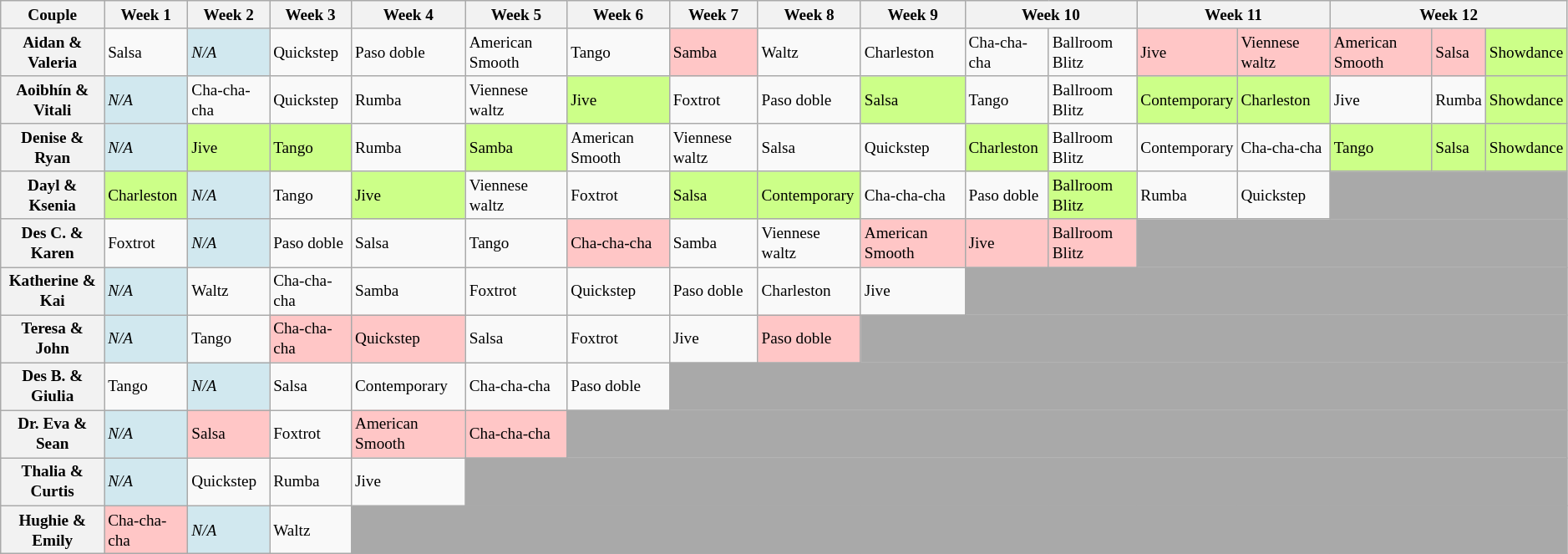<table class="wikitable" style="text-align:left; font-size:80%; line-height:16px;">
<tr>
<th>Couple</th>
<th>Week 1</th>
<th>Week 2</th>
<th>Week 3</th>
<th>Week 4</th>
<th>Week 5</th>
<th>Week 6</th>
<th>Week 7</th>
<th>Week 8</th>
<th>Week 9</th>
<th colspan=2>Week 10</th>
<th colspan="2">Week 11</th>
<th colspan="3">Week 12</th>
</tr>
<tr>
<th>Aidan & Valeria</th>
<td>Salsa</td>
<td style="background:#D1E8EF;"><em>N/A</em></td>
<td>Quickstep</td>
<td>Paso doble</td>
<td>American Smooth</td>
<td>Tango</td>
<td style="background:#ffc6c6;">Samba<br></td>
<td>Waltz</td>
<td>Charleston</td>
<td>Cha-cha-cha</td>
<td>Ballroom Blitz</td>
<td style="background:#ffc6c6;">Jive</td>
<td style="background:#ffc6c6;">Viennese waltz</td>
<td style="background:#ffc6c6;">American Smooth</td>
<td style="background:#ffc6c6;">Salsa</td>
<td style="background:#ccff88;">Showdance</td>
</tr>
<tr>
<th>Aoibhín & Vitali</th>
<td style="background:#D1E8EF;"><em>N/A</em></td>
<td>Cha-cha-cha</td>
<td>Quickstep</td>
<td>Rumba</td>
<td>Viennese waltz</td>
<td style="background:#ccff88;">Jive</td>
<td>Foxtrot<br></td>
<td>Paso doble</td>
<td style="background:#ccff88;">Salsa</td>
<td>Tango</td>
<td>Ballroom Blitz</td>
<td style="background:#ccff88;">Contemporary</td>
<td style="background:#ccff88;">Charleston</td>
<td>Jive</td>
<td>Rumba</td>
<td style="background:#ccff88;">Showdance</td>
</tr>
<tr>
<th>Denise & Ryan</th>
<td style="background:#D1E8EF;"><em>N/A</em></td>
<td style="background:#ccff88;">Jive</td>
<td style="background:#ccff88;">Tango</td>
<td>Rumba</td>
<td style="background:#ccff88;">Samba</td>
<td>American Smooth</td>
<td>Viennese waltz<br></td>
<td>Salsa</td>
<td>Quickstep</td>
<td style="background:#ccff88;">Charleston</td>
<td>Ballroom Blitz</td>
<td>Contemporary</td>
<td>Cha-cha-cha</td>
<td style="background:#ccff88;">Tango</td>
<td style="background:#ccff88;">Salsa</td>
<td style="background:#ccff88;">Showdance</td>
</tr>
<tr>
<th>Dayl & Ksenia</th>
<td style="background:#ccff88;">Charleston</td>
<td style="background:#D1E8EF;"><em>N/A</em></td>
<td>Tango</td>
<td style="background:#ccff88;">Jive</td>
<td>Viennese waltz</td>
<td>Foxtrot</td>
<td style="background:#ccff88;">Salsa<br></td>
<td style="background:#ccff88;">Contemporary</td>
<td>Cha-cha-cha</td>
<td>Paso doble</td>
<td style="background:#ccff88;">Ballroom Blitz</td>
<td>Rumba</td>
<td>Quickstep</td>
<td colspan="3" style="background:darkgrey;"></td>
</tr>
<tr>
<th>Des C. & Karen</th>
<td>Foxtrot</td>
<td style="background:#D1E8EF;"><em>N/A</em></td>
<td>Paso doble</td>
<td>Salsa</td>
<td>Tango</td>
<td style="background:#ffc6c6;">Cha-cha-cha</td>
<td>Samba<br></td>
<td>Viennese waltz</td>
<td style="background:#ffc6c6;">American Smooth</td>
<td style="background:#ffc6c6;">Jive</td>
<td style="background:#ffc6c6;">Ballroom Blitz</td>
<td colspan="5" style="background:darkgrey;"></td>
</tr>
<tr>
<th>Katherine & Kai</th>
<td style="background:#D1E8EF;"><em>N/A</em></td>
<td>Waltz</td>
<td>Cha-cha-cha</td>
<td>Samba</td>
<td>Foxtrot</td>
<td>Quickstep</td>
<td>Paso doble<br></td>
<td>Charleston</td>
<td>Jive</td>
<td colspan="7" style="background:darkgrey;"></td>
</tr>
<tr>
<th>Teresa & John</th>
<td style="background:#D1E8EF;"><em>N/A</em></td>
<td>Tango</td>
<td style="background:#ffc6c6;">Cha-cha-cha</td>
<td style="background:#ffc6c6;">Quickstep</td>
<td>Salsa</td>
<td>Foxtrot</td>
<td>Jive<br></td>
<td style="background:#ffc6c6;">Paso doble</td>
<td colspan="8" style="background:darkgrey;"></td>
</tr>
<tr>
<th>Des B. & Giulia</th>
<td>Tango</td>
<td style="background:#D1E8EF;"><em>N/A</em></td>
<td>Salsa</td>
<td>Contemporary</td>
<td>Cha-cha-cha</td>
<td>Paso doble</td>
<td colspan="10" style="background:darkgrey;"></td>
</tr>
<tr>
<th>Dr. Eva & Sean</th>
<td style="background:#D1E8EF;"><em>N/A</em></td>
<td style="background:#ffc6c6;">Salsa</td>
<td>Foxtrot</td>
<td style="background:#ffc6c6;">American Smooth</td>
<td style="background:#ffc6c6;">Cha-cha-cha</td>
<td colspan="11" style="background:darkgrey;"></td>
</tr>
<tr>
<th>Thalia & Curtis</th>
<td style="background:#D1E8EF;"><em>N/A</em></td>
<td>Quickstep</td>
<td>Rumba</td>
<td>Jive</td>
<td colspan="12" style="background:darkgrey;"></td>
</tr>
<tr>
<th>Hughie & Emily</th>
<td style="background:#ffc6c6;">Cha-cha-cha</td>
<td style="background:#D1E8EF;"><em>N/A</em></td>
<td>Waltz</td>
<td colspan="13" style="background:darkgrey;"></td>
</tr>
</table>
